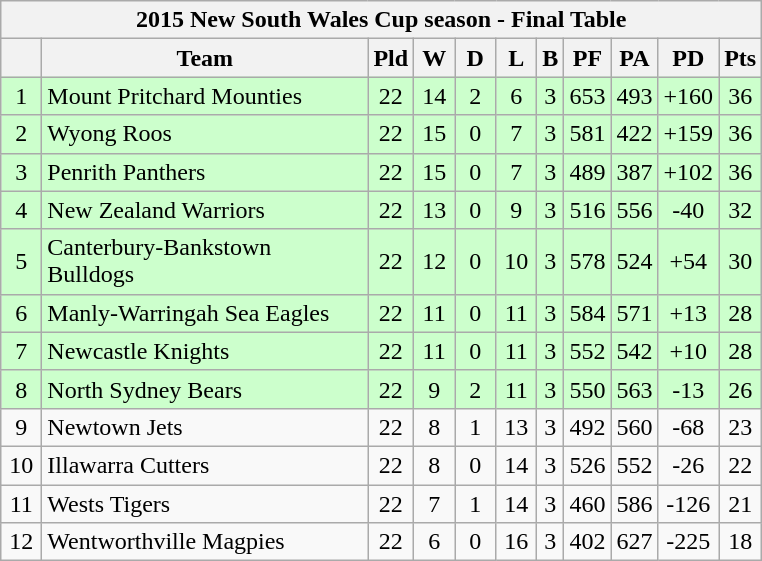<table class="wikitable" style="text-align:center;">
<tr>
<th colspan="11">2015 New South Wales Cup season - Final Table</th>
</tr>
<tr>
<th width="20" abbr="Position"></th>
<th width="210">Team</th>
<th width="20" abbr="Played">Pld</th>
<th width="20" abbr="Won">W</th>
<th width="20" abbr="Drawn">D</th>
<th width="20" abbr="Lost">L</th>
<th abbr="Byes" withd="20">B</th>
<th width="20" abbr="Points For">PF</th>
<th width="20" abbr="Points Against">PA</th>
<th width="30" abbr="Points Difference">PD</th>
<th width="20" abbr="Points">Pts</th>
</tr>
<tr style="background: #ccffcc;">
<td>1</td>
<td style="text-align:left;"> Mount Pritchard Mounties</td>
<td>22</td>
<td>14</td>
<td>2</td>
<td>6</td>
<td>3</td>
<td>653</td>
<td>493</td>
<td>+160</td>
<td>36</td>
</tr>
<tr style="background: #ccffcc;">
<td>2</td>
<td style="text-align:left;"> Wyong Roos</td>
<td>22</td>
<td>15</td>
<td>0</td>
<td>7</td>
<td>3</td>
<td>581</td>
<td>422</td>
<td>+159</td>
<td>36</td>
</tr>
<tr style="background: #ccffcc;">
<td>3</td>
<td style="text-align:left;"> Penrith Panthers</td>
<td>22</td>
<td>15</td>
<td>0</td>
<td>7</td>
<td>3</td>
<td>489</td>
<td>387</td>
<td>+102</td>
<td>36</td>
</tr>
<tr style="background: #ccffcc;">
<td>4</td>
<td style="text-align:left;"> New Zealand Warriors</td>
<td>22</td>
<td>13</td>
<td>0</td>
<td>9</td>
<td>3</td>
<td>516</td>
<td>556</td>
<td>-40</td>
<td>32</td>
</tr>
<tr style="background: #ccffcc;">
<td>5</td>
<td style="text-align:left;"> Canterbury-Bankstown Bulldogs</td>
<td>22</td>
<td>12</td>
<td>0</td>
<td>10</td>
<td>3</td>
<td>578</td>
<td>524</td>
<td>+54</td>
<td>30</td>
</tr>
<tr style="background: #ccffcc;">
<td>6</td>
<td style="text-align:left;"> Manly-Warringah Sea Eagles</td>
<td>22</td>
<td>11</td>
<td>0</td>
<td>11</td>
<td>3</td>
<td>584</td>
<td>571</td>
<td>+13</td>
<td>28</td>
</tr>
<tr style="background: #ccffcc;">
<td>7</td>
<td style="text-align:left;"> Newcastle Knights</td>
<td>22</td>
<td>11</td>
<td>0</td>
<td>11</td>
<td>3</td>
<td>552</td>
<td>542</td>
<td>+10</td>
<td>28</td>
</tr>
<tr style="background: #ccffcc;">
<td>8</td>
<td style="text-align:left;"> North Sydney Bears</td>
<td>22</td>
<td>9</td>
<td>2</td>
<td>11</td>
<td>3</td>
<td>550</td>
<td>563</td>
<td>-13</td>
<td>26</td>
</tr>
<tr>
<td>9</td>
<td style="text-align:left;"> Newtown Jets</td>
<td>22</td>
<td>8</td>
<td>1</td>
<td>13</td>
<td>3</td>
<td>492</td>
<td>560</td>
<td>-68</td>
<td>23</td>
</tr>
<tr>
<td>10</td>
<td style="text-align:left;"> Illawarra Cutters</td>
<td>22</td>
<td>8</td>
<td>0</td>
<td>14</td>
<td>3</td>
<td>526</td>
<td>552</td>
<td>-26</td>
<td>22</td>
</tr>
<tr>
<td>11</td>
<td style="text-align:left;"> Wests Tigers</td>
<td>22</td>
<td>7</td>
<td>1</td>
<td>14</td>
<td>3</td>
<td>460</td>
<td>586</td>
<td>-126</td>
<td>21</td>
</tr>
<tr>
<td>12</td>
<td style="text-align:left;"> Wentworthville Magpies</td>
<td>22</td>
<td>6</td>
<td>0</td>
<td>16</td>
<td>3</td>
<td>402</td>
<td>627</td>
<td>-225</td>
<td>18</td>
</tr>
</table>
